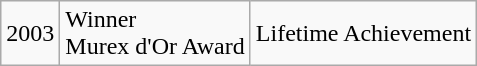<table class="wikitable">
<tr>
<td rowspan="1">2003</td>
<td rowspan="1">Winner<br>Murex d'Or Award</td>
<td>Lifetime Achievement<br></td>
</tr>
</table>
